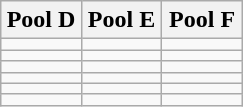<table class="wikitable">
<tr>
<th width=33%>Pool D</th>
<th width=33%>Pool E</th>
<th width=33%>Pool F</th>
</tr>
<tr>
<td></td>
<td></td>
<td></td>
</tr>
<tr>
<td></td>
<td></td>
<td></td>
</tr>
<tr>
<td></td>
<td></td>
<td></td>
</tr>
<tr>
<td></td>
<td></td>
<td></td>
</tr>
<tr>
<td></td>
<td></td>
<td></td>
</tr>
<tr>
<td></td>
<td></td>
<td></td>
</tr>
</table>
